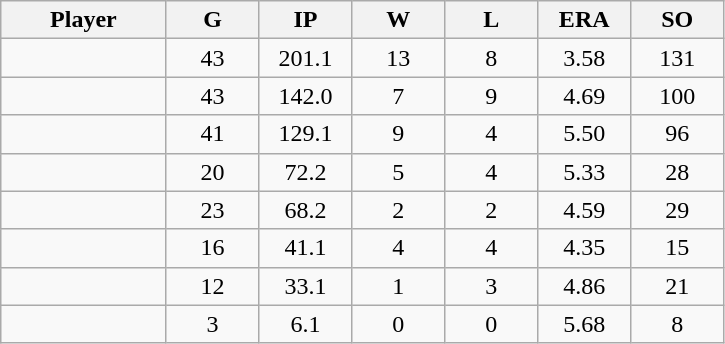<table class="wikitable sortable">
<tr>
<th bgcolor="#DDDDFF" width="16%">Player</th>
<th bgcolor="#DDDDFF" width="9%">G</th>
<th bgcolor="#DDDDFF" width="9%">IP</th>
<th bgcolor="#DDDDFF" width="9%">W</th>
<th bgcolor="#DDDDFF" width="9%">L</th>
<th bgcolor="#DDDDFF" width="9%">ERA</th>
<th bgcolor="#DDDDFF" width="9%">SO</th>
</tr>
<tr align="center">
<td></td>
<td>43</td>
<td>201.1</td>
<td>13</td>
<td>8</td>
<td>3.58</td>
<td>131</td>
</tr>
<tr align="center">
<td></td>
<td>43</td>
<td>142.0</td>
<td>7</td>
<td>9</td>
<td>4.69</td>
<td>100</td>
</tr>
<tr align="center">
<td></td>
<td>41</td>
<td>129.1</td>
<td>9</td>
<td>4</td>
<td>5.50</td>
<td>96</td>
</tr>
<tr align="center">
<td></td>
<td>20</td>
<td>72.2</td>
<td>5</td>
<td>4</td>
<td>5.33</td>
<td>28</td>
</tr>
<tr align="center">
<td></td>
<td>23</td>
<td>68.2</td>
<td>2</td>
<td>2</td>
<td>4.59</td>
<td>29</td>
</tr>
<tr align="center">
<td></td>
<td>16</td>
<td>41.1</td>
<td>4</td>
<td>4</td>
<td>4.35</td>
<td>15</td>
</tr>
<tr align="center">
<td></td>
<td>12</td>
<td>33.1</td>
<td>1</td>
<td>3</td>
<td>4.86</td>
<td>21</td>
</tr>
<tr align="center">
<td></td>
<td>3</td>
<td>6.1</td>
<td>0</td>
<td>0</td>
<td>5.68</td>
<td>8</td>
</tr>
</table>
